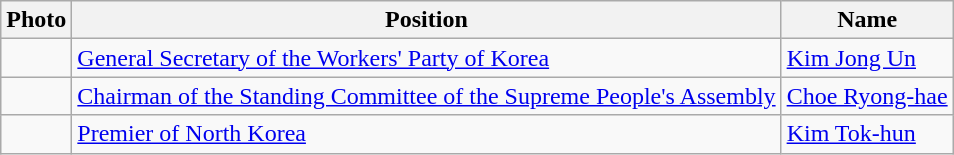<table class="wikitable">
<tr>
<th>Photo</th>
<th>Position</th>
<th>Name</th>
</tr>
<tr>
<td></td>
<td><a href='#'>General Secretary of the Workers' Party of Korea</a></td>
<td><a href='#'>Kim Jong Un</a></td>
</tr>
<tr>
<td></td>
<td><a href='#'>Chairman of the Standing Committee of the Supreme People's Assembly</a></td>
<td><a href='#'>Choe Ryong-hae</a></td>
</tr>
<tr>
<td></td>
<td><a href='#'>Premier of North Korea</a></td>
<td><a href='#'>Kim Tok-hun</a></td>
</tr>
</table>
